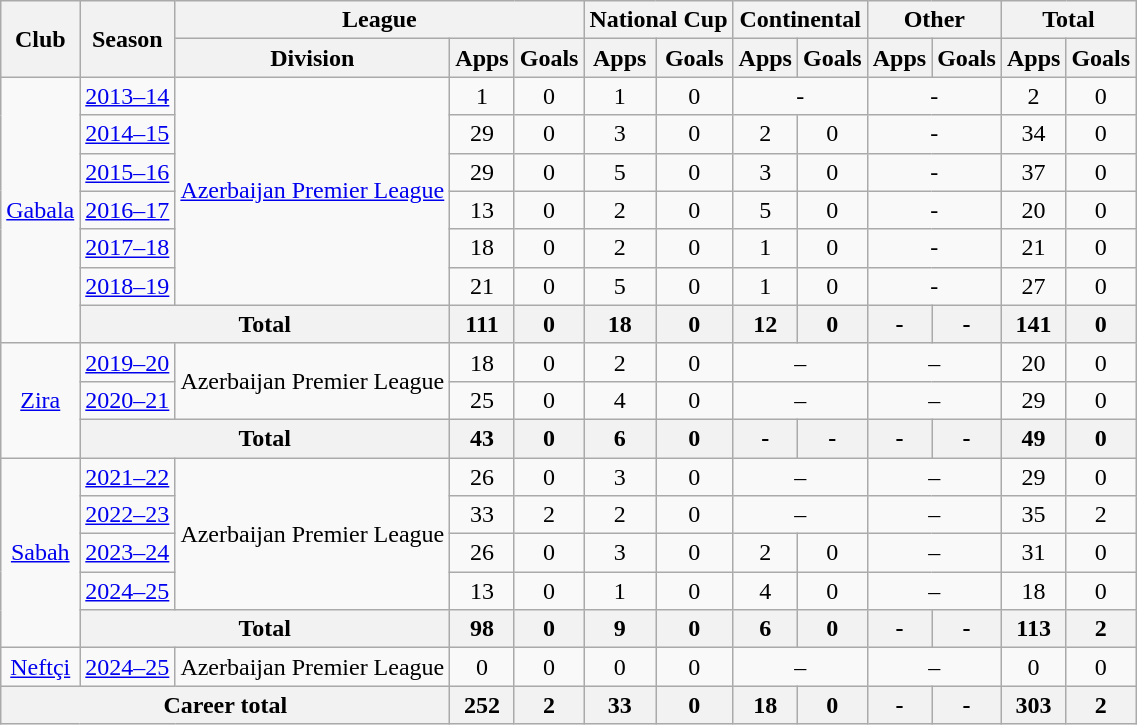<table class="wikitable" style="text-align: center">
<tr>
<th rowspan="2">Club</th>
<th rowspan="2">Season</th>
<th colspan="3">League</th>
<th colspan="2">National Cup</th>
<th colspan="2">Continental</th>
<th colspan="2">Other</th>
<th colspan="2">Total</th>
</tr>
<tr>
<th>Division</th>
<th>Apps</th>
<th>Goals</th>
<th>Apps</th>
<th>Goals</th>
<th>Apps</th>
<th>Goals</th>
<th>Apps</th>
<th>Goals</th>
<th>Apps</th>
<th>Goals</th>
</tr>
<tr>
<td rowspan="7"><a href='#'>Gabala</a></td>
<td><a href='#'>2013–14</a></td>
<td rowspan="6"><a href='#'>Azerbaijan Premier League</a></td>
<td>1</td>
<td>0</td>
<td>1</td>
<td>0</td>
<td colspan="2">-</td>
<td colspan="2">-</td>
<td>2</td>
<td>0</td>
</tr>
<tr>
<td><a href='#'>2014–15</a></td>
<td>29</td>
<td>0</td>
<td>3</td>
<td>0</td>
<td>2</td>
<td>0</td>
<td colspan="2">-</td>
<td>34</td>
<td>0</td>
</tr>
<tr>
<td><a href='#'>2015–16</a></td>
<td>29</td>
<td>0</td>
<td>5</td>
<td>0</td>
<td>3</td>
<td>0</td>
<td colspan="2">-</td>
<td>37</td>
<td>0</td>
</tr>
<tr>
<td><a href='#'>2016–17</a></td>
<td>13</td>
<td>0</td>
<td>2</td>
<td>0</td>
<td>5</td>
<td>0</td>
<td colspan="2">-</td>
<td>20</td>
<td>0</td>
</tr>
<tr>
<td><a href='#'>2017–18</a></td>
<td>18</td>
<td>0</td>
<td>2</td>
<td>0</td>
<td>1</td>
<td>0</td>
<td colspan="2">-</td>
<td>21</td>
<td>0</td>
</tr>
<tr>
<td><a href='#'>2018–19</a></td>
<td>21</td>
<td>0</td>
<td>5</td>
<td>0</td>
<td>1</td>
<td>0</td>
<td colspan="2">-</td>
<td>27</td>
<td>0</td>
</tr>
<tr>
<th colspan="2">Total</th>
<th>111</th>
<th>0</th>
<th>18</th>
<th>0</th>
<th>12</th>
<th>0</th>
<th>-</th>
<th>-</th>
<th>141</th>
<th>0</th>
</tr>
<tr>
<td rowspan="3"><a href='#'>Zira</a></td>
<td><a href='#'>2019–20</a></td>
<td rowspan="2">Azerbaijan Premier League</td>
<td>18</td>
<td>0</td>
<td>2</td>
<td>0</td>
<td colspan="2">–</td>
<td colspan="2">–</td>
<td>20</td>
<td>0</td>
</tr>
<tr>
<td><a href='#'>2020–21</a></td>
<td>25</td>
<td>0</td>
<td>4</td>
<td>0</td>
<td colspan="2">–</td>
<td colspan="2">–</td>
<td>29</td>
<td>0</td>
</tr>
<tr>
<th colspan="2">Total</th>
<th>43</th>
<th>0</th>
<th>6</th>
<th>0</th>
<th>-</th>
<th>-</th>
<th>-</th>
<th>-</th>
<th>49</th>
<th>0</th>
</tr>
<tr>
<td rowspan="5"><a href='#'>Sabah</a></td>
<td><a href='#'>2021–22</a></td>
<td rowspan="4">Azerbaijan Premier League</td>
<td>26</td>
<td>0</td>
<td>3</td>
<td>0</td>
<td colspan="2">–</td>
<td colspan="2">–</td>
<td>29</td>
<td>0</td>
</tr>
<tr>
<td><a href='#'>2022–23</a></td>
<td>33</td>
<td>2</td>
<td>2</td>
<td>0</td>
<td colspan="2">–</td>
<td colspan="2">–</td>
<td>35</td>
<td>2</td>
</tr>
<tr>
<td><a href='#'>2023–24</a></td>
<td>26</td>
<td>0</td>
<td>3</td>
<td>0</td>
<td>2</td>
<td>0</td>
<td colspan="2">–</td>
<td>31</td>
<td>0</td>
</tr>
<tr>
<td><a href='#'>2024–25</a></td>
<td>13</td>
<td>0</td>
<td>1</td>
<td>0</td>
<td>4</td>
<td>0</td>
<td colspan="2">–</td>
<td>18</td>
<td>0</td>
</tr>
<tr>
<th colspan="2">Total</th>
<th>98</th>
<th>0</th>
<th>9</th>
<th>0</th>
<th>6</th>
<th>0</th>
<th>-</th>
<th>-</th>
<th>113</th>
<th>2</th>
</tr>
<tr>
<td rowspan="1"><a href='#'>Neftçi</a></td>
<td><a href='#'>2024–25</a></td>
<td rowspan="1">Azerbaijan Premier League</td>
<td>0</td>
<td>0</td>
<td>0</td>
<td>0</td>
<td colspan="2">–</td>
<td colspan="2">–</td>
<td>0</td>
<td>0</td>
</tr>
<tr>
<th colspan="3">Career total</th>
<th>252</th>
<th>2</th>
<th>33</th>
<th>0</th>
<th>18</th>
<th>0</th>
<th>-</th>
<th>-</th>
<th>303</th>
<th>2</th>
</tr>
</table>
